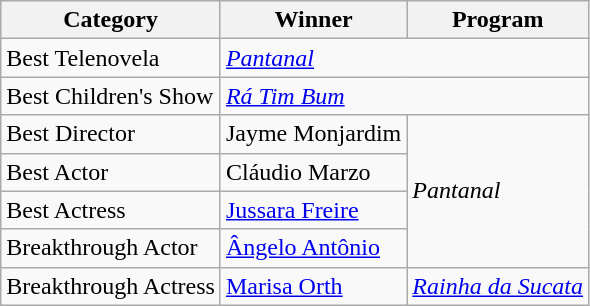<table class="wikitable">
<tr>
<th>Category</th>
<th>Winner</th>
<th>Program</th>
</tr>
<tr>
<td>Best Telenovela</td>
<td colspan="2"><em><a href='#'>Pantanal</a></em></td>
</tr>
<tr>
<td>Best Children's Show</td>
<td colspan="2"><em><a href='#'>Rá Tim Bum</a></em></td>
</tr>
<tr>
<td>Best Director</td>
<td>Jayme Monjardim</td>
<td rowspan="4"><em>Pantanal</em></td>
</tr>
<tr>
<td>Best Actor</td>
<td>Cláudio Marzo</td>
</tr>
<tr>
<td>Best Actress</td>
<td><a href='#'>Jussara Freire</a></td>
</tr>
<tr>
<td>Breakthrough Actor</td>
<td><a href='#'>Ângelo Antônio</a></td>
</tr>
<tr>
<td>Breakthrough Actress</td>
<td><a href='#'>Marisa Orth</a></td>
<td><em><a href='#'>Rainha da Sucata</a></em></td>
</tr>
</table>
